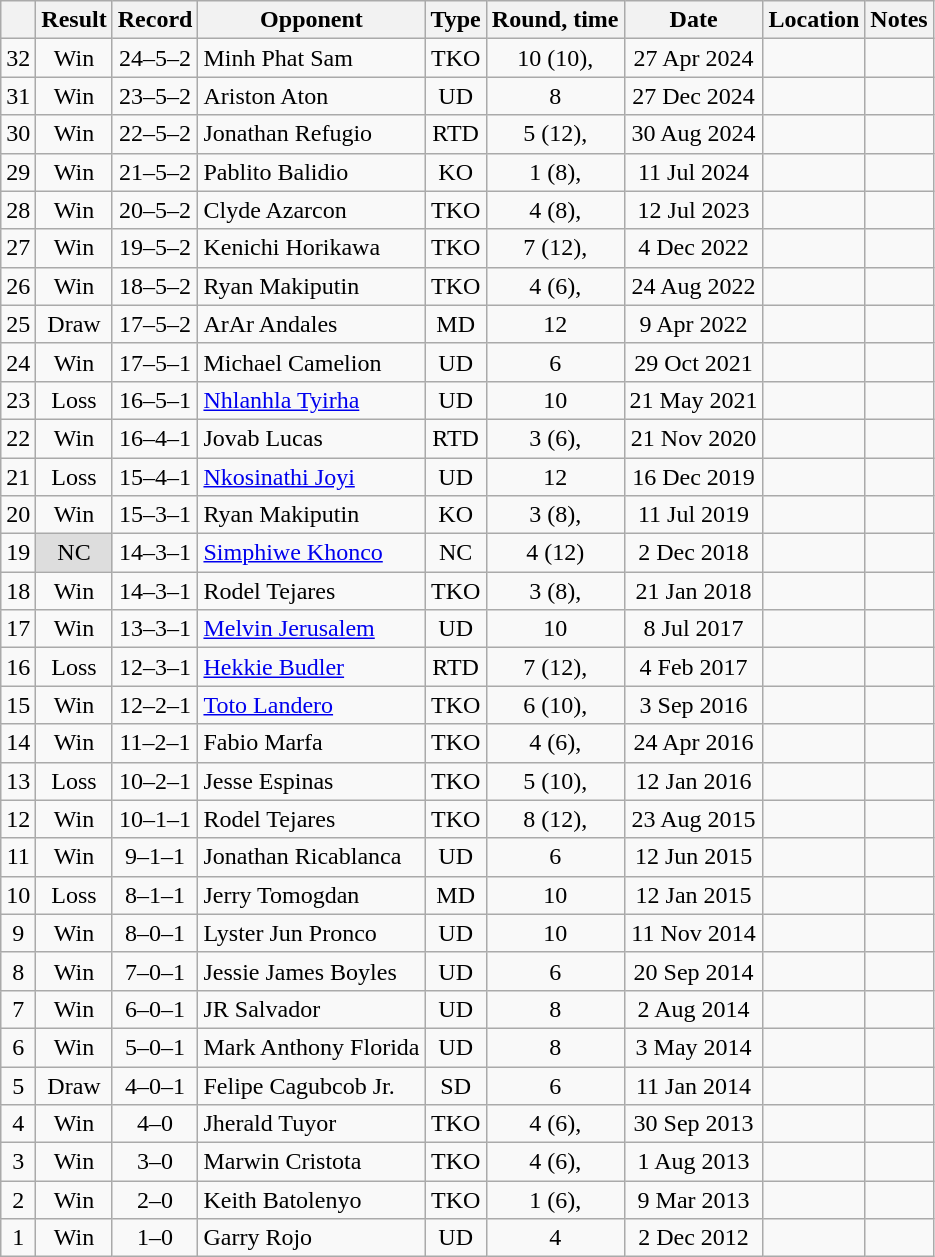<table class="wikitable" style="text-align:center">
<tr>
<th></th>
<th>Result</th>
<th>Record</th>
<th>Opponent</th>
<th>Type</th>
<th>Round, time</th>
<th>Date</th>
<th>Location</th>
<th>Notes</th>
</tr>
<tr>
<td>32</td>
<td>Win</td>
<td>24–5–2 </td>
<td style="text-align:left;">Minh Phat Sam</td>
<td>TKO</td>
<td>10 (10), </td>
<td>27 Apr 2024</td>
<td style="text-align:left;"></td>
<td style="text-align:left;"></td>
</tr>
<tr>
<td>31</td>
<td>Win</td>
<td>23–5–2 </td>
<td style="text-align:left;">Ariston Aton</td>
<td>UD</td>
<td>8</td>
<td>27 Dec 2024</td>
<td style="text-align:left;"></td>
<td></td>
</tr>
<tr>
<td>30</td>
<td>Win</td>
<td>22–5–2 </td>
<td style="text-align:left;">Jonathan Refugio</td>
<td>RTD</td>
<td>5 (12), </td>
<td>30 Aug 2024</td>
<td style="text-align:left;"></td>
<td style="text-align:left;"></td>
</tr>
<tr>
<td>29</td>
<td>Win</td>
<td>21–5–2 </td>
<td style="text-align:left;">Pablito Balidio</td>
<td>KO</td>
<td>1 (8), </td>
<td>11 Jul 2024</td>
<td style="text-align:left;"></td>
<td></td>
</tr>
<tr>
<td>28</td>
<td>Win</td>
<td>20–5–2 </td>
<td style="text-align:left;">Clyde Azarcon</td>
<td>TKO</td>
<td>4 (8), </td>
<td>12 Jul 2023</td>
<td style="text-align:left;"></td>
<td></td>
</tr>
<tr>
<td>27</td>
<td>Win</td>
<td>19–5–2 </td>
<td style="text-align:left;">Kenichi Horikawa</td>
<td>TKO</td>
<td>7 (12), </td>
<td>4 Dec 2022</td>
<td style="text-align:left;"></td>
<td style="text-align:left;"></td>
</tr>
<tr>
<td>26</td>
<td>Win</td>
<td>18–5–2 </td>
<td style="text-align:left;">Ryan Makiputin</td>
<td>TKO</td>
<td>4 (6), </td>
<td>24 Aug 2022</td>
<td style="text-align:left;"></td>
<td></td>
</tr>
<tr>
<td>25</td>
<td>Draw</td>
<td>17–5–2 </td>
<td style="text-align:left;">ArAr Andales</td>
<td>MD</td>
<td>12</td>
<td>9 Apr 2022</td>
<td style="text-align:left;"></td>
<td style="text-align:left;"></td>
</tr>
<tr>
<td>24</td>
<td>Win</td>
<td>17–5–1 </td>
<td style="text-align:left;">Michael Camelion</td>
<td>UD</td>
<td>6</td>
<td>29 Oct 2021</td>
<td style="text-align:left;"></td>
<td></td>
</tr>
<tr>
<td>23</td>
<td>Loss</td>
<td>16–5–1 </td>
<td style="text-align:left;"><a href='#'>Nhlanhla Tyirha</a></td>
<td>UD</td>
<td>10</td>
<td>21 May 2021</td>
<td style="text-align:left;"></td>
<td style="text-align:left;"></td>
</tr>
<tr>
<td>22</td>
<td>Win</td>
<td>16–4–1 </td>
<td style="text-align:left;">Jovab Lucas</td>
<td>RTD</td>
<td>3 (6), </td>
<td>21 Nov 2020</td>
<td style="text-align:left;"></td>
<td></td>
</tr>
<tr>
<td>21</td>
<td>Loss</td>
<td>15–4–1 </td>
<td style="text-align:left;"><a href='#'>Nkosinathi Joyi</a></td>
<td>UD</td>
<td>12</td>
<td>16 Dec 2019</td>
<td style="text-align:left;"></td>
<td style="text-align:left;"></td>
</tr>
<tr>
<td>20</td>
<td>Win</td>
<td>15–3–1 </td>
<td style="text-align:left;">Ryan Makiputin</td>
<td>KO</td>
<td>3 (8), </td>
<td>11 Jul 2019</td>
<td style="text-align:left;"></td>
<td></td>
</tr>
<tr>
<td>19</td>
<td style="background: #DDD">NC</td>
<td>14–3–1 </td>
<td style="text-align:left;"><a href='#'>Simphiwe Khonco</a></td>
<td>NC</td>
<td>4 (12)</td>
<td>2 Dec 2018</td>
<td style="text-align:left;"></td>
<td style="text-align:left;"></td>
</tr>
<tr>
<td>18</td>
<td>Win</td>
<td>14–3–1</td>
<td style="text-align:left;">Rodel Tejares</td>
<td>TKO</td>
<td>3 (8), </td>
<td>21 Jan 2018</td>
<td style="text-align:left;"></td>
<td></td>
</tr>
<tr>
<td>17</td>
<td>Win</td>
<td>13–3–1</td>
<td style="text-align:left;"><a href='#'>Melvin Jerusalem</a></td>
<td>UD</td>
<td>10</td>
<td>8 Jul 2017</td>
<td style="text-align:left;"></td>
<td></td>
</tr>
<tr>
<td>16</td>
<td>Loss</td>
<td>12–3–1</td>
<td style="text-align:left;"><a href='#'>Hekkie Budler</a></td>
<td>RTD</td>
<td>7 (12), </td>
<td>4 Feb 2017</td>
<td style="text-align:left;"></td>
<td style="text-align:left;"></td>
</tr>
<tr>
<td>15</td>
<td>Win</td>
<td>12–2–1</td>
<td style="text-align:left;"><a href='#'>Toto Landero</a></td>
<td>TKO</td>
<td>6 (10), </td>
<td>3 Sep 2016</td>
<td style="text-align:left;"></td>
<td></td>
</tr>
<tr>
<td>14</td>
<td>Win</td>
<td>11–2–1</td>
<td style="text-align:left;">Fabio Marfa</td>
<td>TKO</td>
<td>4 (6), </td>
<td>24 Apr 2016</td>
<td style="text-align:left;"></td>
<td></td>
</tr>
<tr>
<td>13</td>
<td>Loss</td>
<td>10–2–1</td>
<td style="text-align:left;">Jesse Espinas</td>
<td>TKO</td>
<td>5 (10), </td>
<td>12 Jan 2016</td>
<td style="text-align:left;"></td>
<td style="text-align:left;"></td>
</tr>
<tr>
<td>12</td>
<td>Win</td>
<td>10–1–1</td>
<td style="text-align:left;">Rodel Tejares</td>
<td>TKO</td>
<td>8 (12), </td>
<td>23 Aug 2015</td>
<td style="text-align:left;"></td>
<td style="text-align:left;"></td>
</tr>
<tr>
<td>11</td>
<td>Win</td>
<td>9–1–1</td>
<td style="text-align:left;">Jonathan Ricablanca</td>
<td>UD</td>
<td>6</td>
<td>12 Jun 2015</td>
<td style="text-align:left;"></td>
<td></td>
</tr>
<tr>
<td>10</td>
<td>Loss</td>
<td>8–1–1</td>
<td style="text-align:left;">Jerry Tomogdan</td>
<td>MD</td>
<td>10</td>
<td>12 Jan 2015</td>
<td style="text-align:left;"></td>
<td style="text-align:left;"></td>
</tr>
<tr>
<td>9</td>
<td>Win</td>
<td>8–0–1</td>
<td style="text-align:left;">Lyster Jun Pronco</td>
<td>UD</td>
<td>10</td>
<td>11 Nov 2014</td>
<td style="text-align:left;"></td>
<td></td>
</tr>
<tr>
<td>8</td>
<td>Win</td>
<td>7–0–1</td>
<td style="text-align:left;">Jessie James Boyles</td>
<td>UD</td>
<td>6</td>
<td>20 Sep 2014</td>
<td style="text-align:left;"></td>
<td></td>
</tr>
<tr>
<td>7</td>
<td>Win</td>
<td>6–0–1</td>
<td style="text-align:left;">JR Salvador</td>
<td>UD</td>
<td>8</td>
<td>2 Aug 2014</td>
<td style="text-align:left;"></td>
<td></td>
</tr>
<tr>
<td>6</td>
<td>Win</td>
<td>5–0–1</td>
<td style="text-align:left;">Mark Anthony Florida</td>
<td>UD</td>
<td>8</td>
<td>3 May 2014</td>
<td style="text-align:left;"></td>
<td></td>
</tr>
<tr>
<td>5</td>
<td>Draw</td>
<td>4–0–1</td>
<td style="text-align:left;">Felipe Cagubcob Jr.</td>
<td>SD</td>
<td>6</td>
<td>11 Jan 2014</td>
<td style="text-align:left;"></td>
<td></td>
</tr>
<tr>
<td>4</td>
<td>Win</td>
<td>4–0</td>
<td style="text-align:left;">Jherald Tuyor</td>
<td>TKO</td>
<td>4 (6), </td>
<td>30 Sep 2013</td>
<td style="text-align:left;"></td>
<td></td>
</tr>
<tr>
<td>3</td>
<td>Win</td>
<td>3–0</td>
<td style="text-align:left;">Marwin Cristota</td>
<td>TKO</td>
<td>4 (6), </td>
<td>1 Aug 2013</td>
<td style="text-align:left;"></td>
<td></td>
</tr>
<tr>
<td>2</td>
<td>Win</td>
<td>2–0</td>
<td style="text-align:left;">Keith Batolenyo</td>
<td>TKO</td>
<td>1 (6), </td>
<td>9 Mar 2013</td>
<td style="text-align:left;"></td>
<td></td>
</tr>
<tr>
<td>1</td>
<td>Win</td>
<td>1–0</td>
<td style="text-align:left;">Garry Rojo</td>
<td>UD</td>
<td>4</td>
<td>2 Dec 2012</td>
<td style="text-align:left;"></td>
<td></td>
</tr>
</table>
